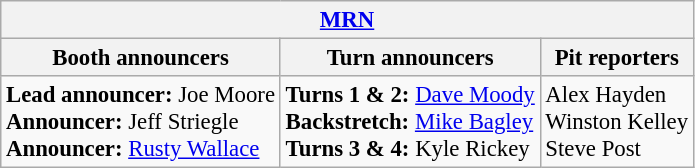<table class="wikitable" style="font-size: 95%;">
<tr>
<th colspan="3"><a href='#'>MRN</a></th>
</tr>
<tr>
<th>Booth announcers</th>
<th>Turn announcers</th>
<th>Pit reporters</th>
</tr>
<tr>
<td><strong>Lead announcer:</strong> Joe Moore<br><strong>Announcer:</strong> Jeff Striegle<br><strong>Announcer:</strong> <a href='#'>Rusty Wallace</a></td>
<td><strong>Turns 1 & 2:</strong> <a href='#'>Dave Moody</a><br><strong>Backstretch:</strong> <a href='#'>Mike Bagley</a><br><strong>Turns 3 & 4:</strong> Kyle Rickey</td>
<td>Alex Hayden<br>Winston Kelley<br>Steve Post</td>
</tr>
</table>
